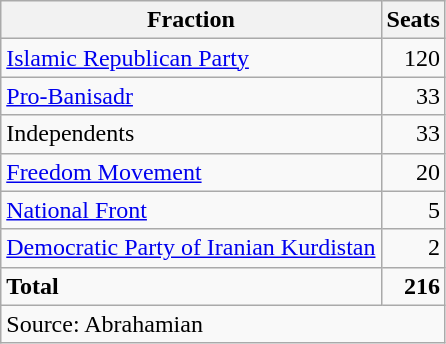<table class=wikitable style=text-align:right>
<tr>
<th>Fraction</th>
<th>Seats</th>
</tr>
<tr>
<td align=left><a href='#'>Islamic Republican Party</a></td>
<td>120</td>
</tr>
<tr>
<td align=left><a href='#'>Pro-Banisadr</a></td>
<td>33</td>
</tr>
<tr>
<td align=left>Independents</td>
<td>33</td>
</tr>
<tr>
<td align=left><a href='#'>Freedom Movement</a></td>
<td>20</td>
</tr>
<tr>
<td align=left><a href='#'>National Front</a></td>
<td>5</td>
</tr>
<tr>
<td align=left><a href='#'>Democratic Party of Iranian Kurdistan</a></td>
<td>2</td>
</tr>
<tr>
<td align=left><strong>Total</strong></td>
<td><strong>216</strong></td>
</tr>
<tr>
<td align=left colspan=3>Source: Abrahamian</td>
</tr>
</table>
